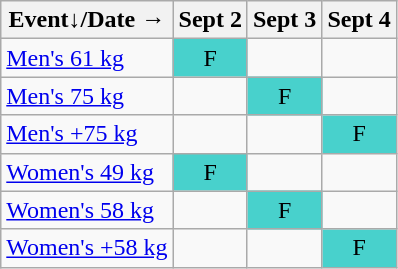<table class="wikitable olympic-schedule Karate">
<tr>
<th>Event↓/Date →</th>
<th>Sept 2</th>
<th>Sept 3</th>
<th>Sept 4</th>
</tr>
<tr>
<td class="event"><a href='#'>Men's 61 kg</a></td>
<td bgcolor="#48D1CC" align=center class="finals">F</td>
<td></td>
<td></td>
</tr>
<tr>
<td class="event"><a href='#'>Men's 75 kg</a></td>
<td></td>
<td bgcolor="#48D1CC" align=center class="finals">F</td>
<td></td>
</tr>
<tr>
<td class="event"><a href='#'>Men's +75 kg</a></td>
<td></td>
<td></td>
<td bgcolor="#48D1CC" align=center class="finals">F</td>
</tr>
<tr>
<td class="event"><a href='#'>Women's 49 kg</a></td>
<td bgcolor="#48D1CC" align=center class="finals">F</td>
<td></td>
<td></td>
</tr>
<tr>
<td class="event"><a href='#'>Women's 58 kg</a></td>
<td></td>
<td bgcolor="#48D1CC" align=center class="finals">F</td>
<td></td>
</tr>
<tr>
<td class="event"><a href='#'>Women's +58 kg</a></td>
<td></td>
<td></td>
<td bgcolor="#48D1CC" align=center class="finals">F</td>
</tr>
</table>
